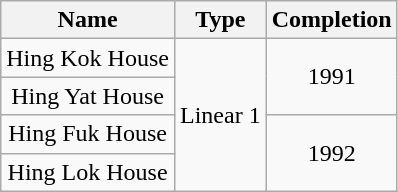<table class="wikitable" style="text-align: center">
<tr>
<th>Name</th>
<th>Type</th>
<th>Completion</th>
</tr>
<tr>
<td>Hing Kok House</td>
<td rowspan="4">Linear 1</td>
<td rowspan="2">1991</td>
</tr>
<tr>
<td>Hing Yat House</td>
</tr>
<tr>
<td>Hing Fuk House</td>
<td rowspan="2">1992</td>
</tr>
<tr>
<td>Hing Lok House</td>
</tr>
</table>
